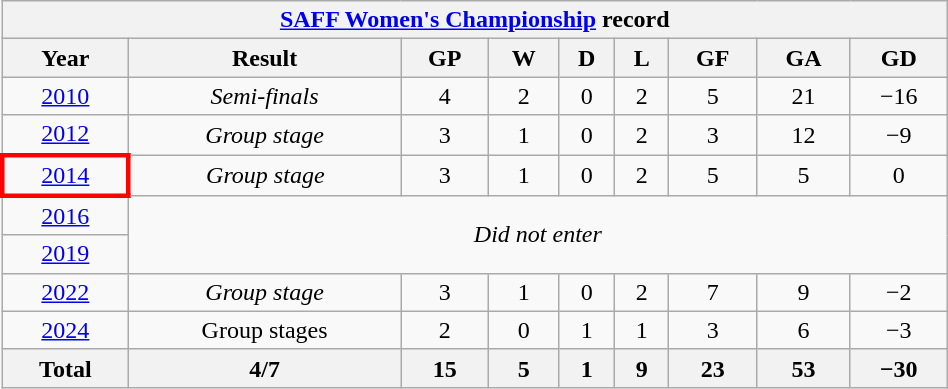<table class="wikitable sortable" style="text-align: center; width:50%;">
<tr>
<th colspan=9><a href='#'>SAFF Women's Championship</a> record</th>
</tr>
<tr>
<th>Year</th>
<th>Result</th>
<th>GP</th>
<th>W</th>
<th>D</th>
<th>L</th>
<th>GF</th>
<th>GA</th>
<th>GD</th>
</tr>
<tr>
<td> <a href='#'>2010</a></td>
<td><em>Semi-finals</em></td>
<td>4</td>
<td>2</td>
<td>0</td>
<td>2</td>
<td>5</td>
<td>21</td>
<td>−16</td>
</tr>
<tr>
<td> <a href='#'>2012</a></td>
<td><em>Group stage</em></td>
<td>3</td>
<td>1</td>
<td>0</td>
<td>2</td>
<td>3</td>
<td>12</td>
<td>−9</td>
</tr>
<tr>
<td style="border: 3px solid red"> <a href='#'>2014</a></td>
<td><em>Group stage</em></td>
<td>3</td>
<td>1</td>
<td>0</td>
<td>2</td>
<td>5</td>
<td>5</td>
<td>0</td>
</tr>
<tr>
<td> <a href='#'>2016</a></td>
<td colspan="8" rowspan="2"><em>Did not enter</em></td>
</tr>
<tr>
<td> <a href='#'>2019</a></td>
</tr>
<tr>
<td> <a href='#'>2022</a></td>
<td><em>Group stage</em></td>
<td>3</td>
<td>1</td>
<td>0</td>
<td>2</td>
<td>7</td>
<td>9</td>
<td>−2</td>
</tr>
<tr>
<td> <a href='#'>2024</a></td>
<td>Group stages</td>
<td>2</td>
<td>0</td>
<td>1</td>
<td>1</td>
<td>3</td>
<td>6</td>
<td>−3</td>
</tr>
<tr>
<th>Total</th>
<th>4/7</th>
<th>15</th>
<th>5</th>
<th>1</th>
<th>9</th>
<th>23</th>
<th>53</th>
<th>−30</th>
</tr>
</table>
